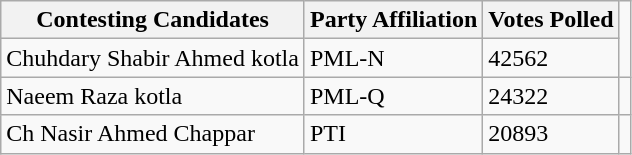<table class="wikitable sortable">
<tr>
<th>Contesting Candidates</th>
<th>Party Affiliation</th>
<th>Votes Polled</th>
</tr>
<tr>
<td>Chuhdary Shabir Ahmed kotla</td>
<td>PML-N</td>
<td>42562</td>
</tr>
<tr>
<td>Naeem Raza kotla</td>
<td>PML-Q</td>
<td>24322</td>
<td></td>
</tr>
<tr>
<td>Ch Nasir Ahmed Chappar</td>
<td>PTI</td>
<td>20893</td>
<td></td>
</tr>
</table>
